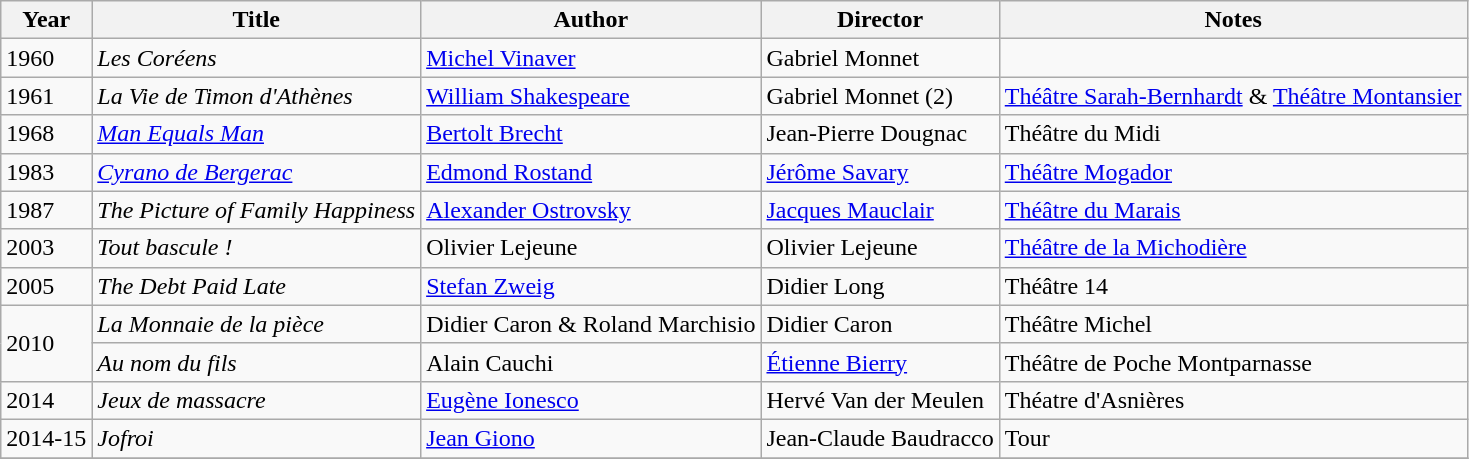<table class="wikitable">
<tr>
<th>Year</th>
<th>Title</th>
<th>Author</th>
<th>Director</th>
<th>Notes</th>
</tr>
<tr>
<td>1960</td>
<td><em>Les Coréens</em></td>
<td><a href='#'>Michel Vinaver</a></td>
<td>Gabriel Monnet</td>
<td></td>
</tr>
<tr>
<td>1961</td>
<td><em>La Vie de Timon d'Athènes</em></td>
<td><a href='#'>William Shakespeare</a></td>
<td>Gabriel Monnet (2)</td>
<td><a href='#'>Théâtre Sarah-Bernhardt</a> & <a href='#'>Théâtre Montansier</a></td>
</tr>
<tr>
<td>1968</td>
<td><em><a href='#'>Man Equals Man</a></em></td>
<td><a href='#'>Bertolt Brecht</a></td>
<td>Jean-Pierre Dougnac</td>
<td>Théâtre du Midi</td>
</tr>
<tr>
<td>1983</td>
<td><em><a href='#'>Cyrano de Bergerac</a></em></td>
<td><a href='#'>Edmond Rostand</a></td>
<td><a href='#'>Jérôme Savary</a></td>
<td><a href='#'>Théâtre Mogador</a></td>
</tr>
<tr>
<td>1987</td>
<td><em>The Picture of Family Happiness</em></td>
<td><a href='#'>Alexander Ostrovsky</a></td>
<td><a href='#'>Jacques Mauclair</a></td>
<td><a href='#'>Théâtre du Marais</a></td>
</tr>
<tr>
<td>2003</td>
<td><em>Tout bascule !</em></td>
<td>Olivier Lejeune</td>
<td>Olivier Lejeune</td>
<td><a href='#'>Théâtre de la Michodière</a></td>
</tr>
<tr>
<td>2005</td>
<td><em>The Debt Paid Late</em></td>
<td><a href='#'>Stefan Zweig</a></td>
<td>Didier Long</td>
<td>Théâtre 14</td>
</tr>
<tr>
<td rowspan=2>2010</td>
<td><em>La Monnaie de la pièce</em></td>
<td>Didier Caron & Roland Marchisio</td>
<td>Didier Caron</td>
<td>Théâtre Michel</td>
</tr>
<tr>
<td><em>Au nom du fils</em></td>
<td>Alain Cauchi</td>
<td><a href='#'>Étienne Bierry</a></td>
<td>Théâtre de Poche Montparnasse</td>
</tr>
<tr>
<td>2014</td>
<td><em>Jeux de massacre</em></td>
<td><a href='#'>Eugène Ionesco</a></td>
<td>Hervé Van der Meulen</td>
<td>Théatre d'Asnières</td>
</tr>
<tr>
<td>2014-15</td>
<td><em>Jofroi</em></td>
<td><a href='#'>Jean Giono</a></td>
<td>Jean-Claude Baudracco</td>
<td>Tour</td>
</tr>
<tr>
</tr>
</table>
